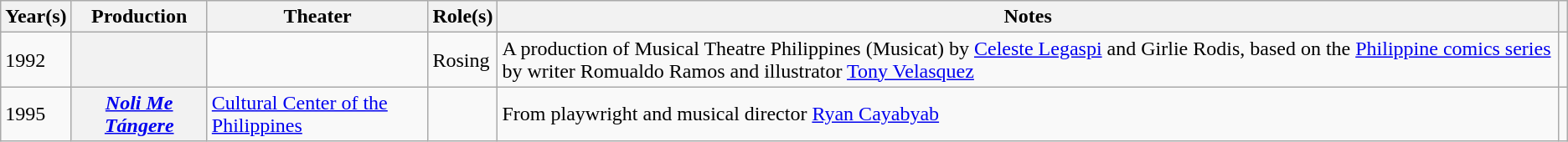<table class="wikitable plainrowheaders sortable">
<tr>
<th scope="col">Year(s)</th>
<th scope="col">Production</th>
<th scope="col">Theater</th>
<th scope="col">Role(s)</th>
<th scope="col" class="unsortable">Notes</th>
<th scope="col" class="unsortable"></th>
</tr>
<tr>
<td>1992</td>
<th scope=row></th>
<td></td>
<td>Rosing</td>
<td>A production of Musical Theatre Philippines (Musicat) by <a href='#'>Celeste Legaspi</a> and Girlie Rodis, based on the <a href='#'>Philippine comics series</a> by writer Romualdo Ramos and illustrator <a href='#'>Tony Velasquez</a></td>
<td style="text-align: center;"></td>
</tr>
<tr>
<td>1995</td>
<th scope=row><em><a href='#'>Noli Me Tángere</a></em></th>
<td><a href='#'>Cultural Center of the Philippines</a></td>
<td></td>
<td>From playwright and musical director <a href='#'>Ryan Cayabyab</a></td>
<td style="text-align: center;"><br></td>
</tr>
</table>
